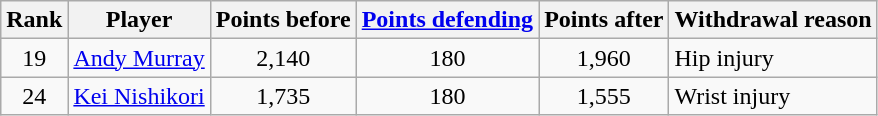<table class="wikitable">
<tr>
<th>Rank</th>
<th>Player</th>
<th>Points before</th>
<th><a href='#'>Points defending</a></th>
<th>Points after</th>
<th>Withdrawal reason</th>
</tr>
<tr>
<td style="text-align:center;">19</td>
<td style="text-align:left;" data-sort-value=> <a href='#'>Andy Murray</a></td>
<td style="text-align:center;">2,140</td>
<td style="text-align:center;">180</td>
<td style="text-align:center;">1,960</td>
<td>Hip injury</td>
</tr>
<tr>
<td style="text-align:center;">24</td>
<td style="text-align:left;" data-sort-value=> <a href='#'>Kei Nishikori</a></td>
<td style="text-align:center;">1,735</td>
<td style="text-align:center;">180</td>
<td style="text-align:center;">1,555</td>
<td>Wrist injury</td>
</tr>
</table>
